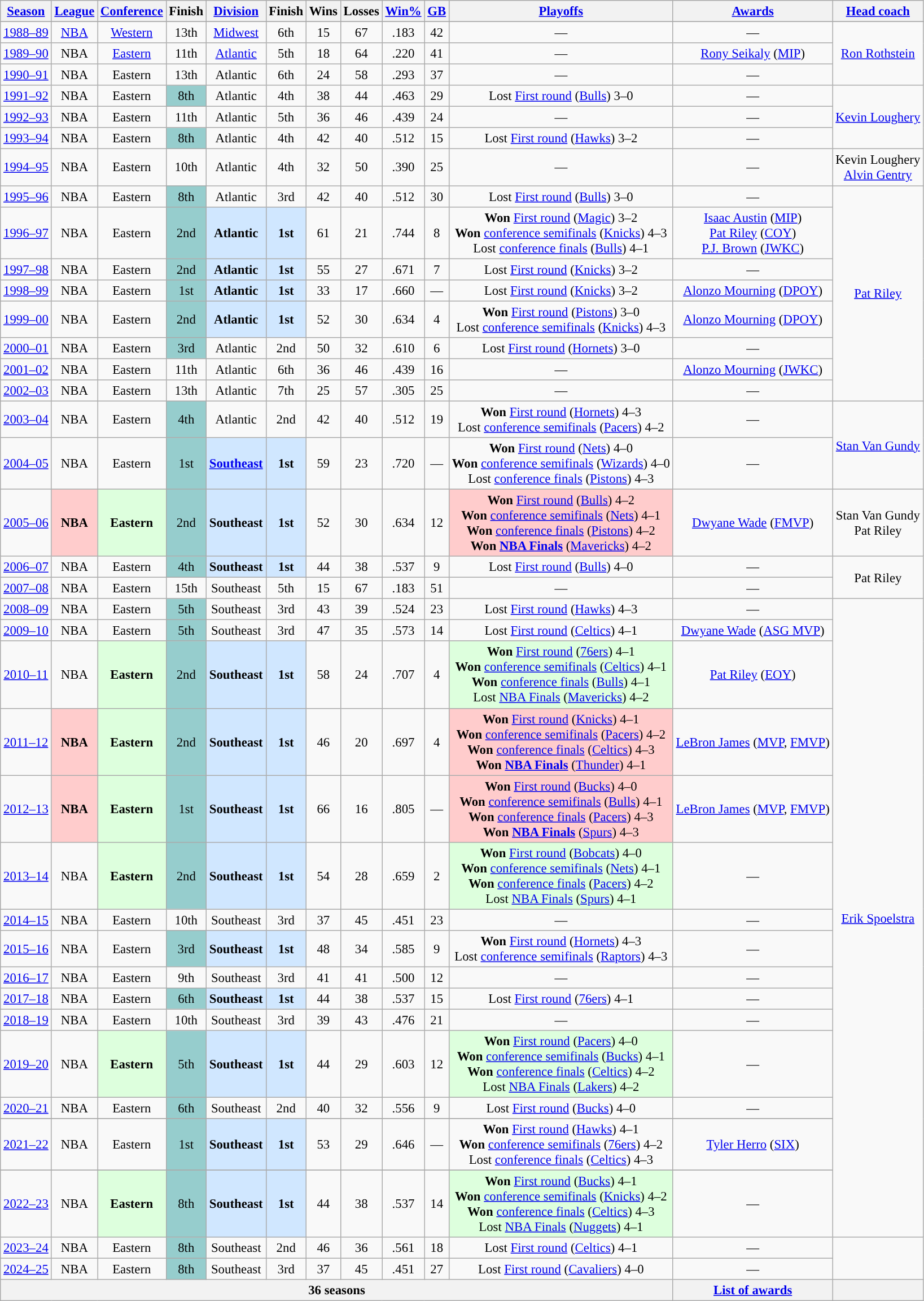<table class="wikitable plainrowheaders" style="text-align:center; font-size:95%" summary="Season (sortable), Conference, Finish (sortable), Division, Finish (sortable), Wins (sortable), Losses (sortable), Win% (sortable), GB (sortable), Playoffs, Awards and Head coach">
<tr>
<th scope="col"><a href='#'>Season</a></th>
<th scope="col"><a href='#'>League</a></th>
<th scope="col" class="unsortable"><a href='#'>Conference</a></th>
<th scope="col">Finish</th>
<th scope="col" class="unsortable"><a href='#'>Division</a></th>
<th scope="col">Finish</th>
<th scope="col">Wins</th>
<th scope="col">Losses</th>
<th scope="col"><a href='#'>Win%</a></th>
<th scope="col"><a href='#'>GB</a></th>
<th scope="col" class="unsortable"><a href='#'>Playoffs</a></th>
<th scope="col" class="unsortable"><a href='#'>Awards</a></th>
<th scope="col'"><a href='#'>Head coach</a></th>
</tr>
<tr>
</tr>
<tr>
<td><a href='#'>1988–89</a></td>
<td><a href='#'>NBA</a></td>
<td><a href='#'>Western</a></td>
<td>13th</td>
<td><a href='#'>Midwest</a></td>
<td>6th</td>
<td>15</td>
<td>67</td>
<td>.183</td>
<td>42</td>
<td>—</td>
<td>—</td>
<td rowspan=3><a href='#'>Ron Rothstein</a></td>
</tr>
<tr>
<td><a href='#'>1989–90</a></td>
<td>NBA</td>
<td><a href='#'>Eastern</a></td>
<td>11th</td>
<td><a href='#'>Atlantic</a></td>
<td>5th</td>
<td>18</td>
<td>64</td>
<td>.220</td>
<td>41</td>
<td>—</td>
<td><a href='#'>Rony Seikaly</a> (<a href='#'>MIP</a>)</td>
</tr>
<tr>
<td><a href='#'>1990–91</a></td>
<td>NBA</td>
<td>Eastern</td>
<td>13th</td>
<td>Atlantic</td>
<td>6th</td>
<td>24</td>
<td>58</td>
<td>.293</td>
<td>37</td>
<td>—</td>
<td>—</td>
</tr>
<tr>
<td><a href='#'>1991–92</a></td>
<td>NBA</td>
<td>Eastern</td>
<td bgcolor="#96cdcd">8th</td>
<td>Atlantic</td>
<td>4th</td>
<td>38</td>
<td>44</td>
<td>.463</td>
<td>29</td>
<td>Lost <a href='#'>First round</a> (<a href='#'>Bulls</a>) 3–0</td>
<td>—</td>
<td rowspan=3><a href='#'>Kevin Loughery</a></td>
</tr>
<tr>
<td><a href='#'>1992–93</a></td>
<td>NBA</td>
<td>Eastern</td>
<td>11th</td>
<td>Atlantic</td>
<td>5th</td>
<td>36</td>
<td>46</td>
<td>.439</td>
<td>24</td>
<td>—</td>
<td>—</td>
</tr>
<tr>
<td><a href='#'>1993–94</a></td>
<td>NBA</td>
<td>Eastern</td>
<td bgcolor="#96cdcd">8th</td>
<td>Atlantic</td>
<td>4th</td>
<td>42</td>
<td>40</td>
<td>.512</td>
<td>15</td>
<td>Lost <a href='#'>First round</a> (<a href='#'>Hawks</a>) 3–2</td>
<td>—</td>
</tr>
<tr>
<td><a href='#'>1994–95</a></td>
<td>NBA</td>
<td>Eastern</td>
<td>10th</td>
<td>Atlantic</td>
<td>4th</td>
<td>32</td>
<td>50</td>
<td>.390</td>
<td>25</td>
<td>—</td>
<td>—</td>
<td>Kevin Loughery<br><a href='#'>Alvin Gentry</a></td>
</tr>
<tr>
<td><a href='#'>1995–96</a></td>
<td>NBA</td>
<td>Eastern</td>
<td bgcolor="#96cdcd">8th</td>
<td>Atlantic</td>
<td>3rd</td>
<td>42</td>
<td>40</td>
<td>.512</td>
<td>30</td>
<td>Lost <a href='#'>First round</a> (<a href='#'>Bulls</a>) 3–0</td>
<td>—</td>
<td rowspan=8><a href='#'>Pat Riley</a></td>
</tr>
<tr>
<td><a href='#'>1996–97</a></td>
<td>NBA</td>
<td>Eastern</td>
<td bgcolor="#96cdcd">2nd</td>
<td bgcolor="#d0e7ff"><strong>Atlantic</strong></td>
<td bgcolor="#d0e7ff"><strong>1st</strong></td>
<td>61</td>
<td>21</td>
<td>.744</td>
<td>8</td>
<td><strong>Won</strong> <a href='#'>First round</a> (<a href='#'>Magic</a>) 3–2<br><strong>Won</strong> <a href='#'>conference semifinals</a> (<a href='#'>Knicks</a>) 4–3<br>Lost <a href='#'>conference finals</a> (<a href='#'>Bulls</a>) 4–1</td>
<td><a href='#'>Isaac Austin</a> (<a href='#'>MIP</a>)<br><a href='#'>Pat Riley</a> (<a href='#'>COY</a>)<br><a href='#'>P.J. Brown</a> (<a href='#'>JWKC</a>)</td>
</tr>
<tr>
<td><a href='#'>1997–98</a></td>
<td>NBA</td>
<td>Eastern</td>
<td bgcolor="#96cdcd">2nd</td>
<td bgcolor="#d0e7ff"><strong>Atlantic</strong></td>
<td bgcolor="#d0e7ff"><strong>1st</strong></td>
<td>55</td>
<td>27</td>
<td>.671</td>
<td>7</td>
<td>Lost <a href='#'>First round</a> (<a href='#'>Knicks</a>) 3–2</td>
<td>—</td>
</tr>
<tr>
<td><a href='#'>1998–99</a></td>
<td>NBA</td>
<td>Eastern</td>
<td bgcolor="#96cdcd">1st</td>
<td bgcolor="#d0e7ff"><strong>Atlantic</strong></td>
<td bgcolor="#d0e7ff"><strong>1st</strong></td>
<td>33</td>
<td>17</td>
<td>.660</td>
<td>—</td>
<td>Lost <a href='#'>First round</a> (<a href='#'>Knicks</a>) 3–2</td>
<td><a href='#'>Alonzo Mourning</a> (<a href='#'>DPOY</a>)</td>
</tr>
<tr>
<td><a href='#'>1999–00</a></td>
<td>NBA</td>
<td>Eastern</td>
<td bgcolor="#96cdcd">2nd</td>
<td bgcolor="#d0e7ff"><strong>Atlantic</strong></td>
<td bgcolor="#d0e7ff"><strong>1st</strong></td>
<td>52</td>
<td>30</td>
<td>.634</td>
<td>4</td>
<td><strong>Won</strong> <a href='#'>First round</a> (<a href='#'>Pistons</a>) 3–0<br>Lost <a href='#'>conference semifinals</a> (<a href='#'>Knicks</a>) 4–3</td>
<td><a href='#'>Alonzo Mourning</a> (<a href='#'>DPOY</a>)</td>
</tr>
<tr>
<td><a href='#'>2000–01</a></td>
<td>NBA</td>
<td>Eastern</td>
<td bgcolor="#96cdcd">3rd</td>
<td>Atlantic</td>
<td>2nd</td>
<td>50</td>
<td>32</td>
<td>.610</td>
<td>6</td>
<td>Lost <a href='#'>First round</a> (<a href='#'>Hornets</a>) 3–0</td>
<td>—</td>
</tr>
<tr>
<td><a href='#'>2001–02</a></td>
<td>NBA</td>
<td>Eastern</td>
<td>11th</td>
<td>Atlantic</td>
<td>6th</td>
<td>36</td>
<td>46</td>
<td>.439</td>
<td>16</td>
<td>—</td>
<td><a href='#'>Alonzo Mourning</a> (<a href='#'>JWKC</a>)</td>
</tr>
<tr>
<td><a href='#'>2002–03</a></td>
<td>NBA</td>
<td>Eastern</td>
<td>13th</td>
<td>Atlantic</td>
<td>7th</td>
<td>25</td>
<td>57</td>
<td>.305</td>
<td>25</td>
<td>—</td>
<td>—</td>
</tr>
<tr>
<td><a href='#'>2003–04</a></td>
<td>NBA</td>
<td>Eastern</td>
<td bgcolor="#96cdcd">4th</td>
<td>Atlantic</td>
<td>2nd</td>
<td>42</td>
<td>40</td>
<td>.512</td>
<td>19</td>
<td><strong>Won</strong> <a href='#'>First round</a> (<a href='#'>Hornets</a>) 4–3<br>Lost <a href='#'>conference semifinals</a> (<a href='#'>Pacers</a>) 4–2</td>
<td>—</td>
<td rowspan=2><a href='#'>Stan Van Gundy</a></td>
</tr>
<tr>
<td><a href='#'>2004–05</a></td>
<td>NBA</td>
<td>Eastern</td>
<td bgcolor="#96cdcd">1st</td>
<td bgcolor="#d0e7ff"><strong><a href='#'>Southeast</a></strong></td>
<td bgcolor="#d0e7ff"><strong>1st</strong></td>
<td>59</td>
<td>23</td>
<td>.720</td>
<td>—</td>
<td><strong>Won</strong> <a href='#'>First round</a> (<a href='#'>Nets</a>) 4–0<br><strong>Won</strong> <a href='#'>conference semifinals</a> (<a href='#'>Wizards</a>) 4–0<br>Lost <a href='#'>conference finals</a> (<a href='#'>Pistons</a>) 4–3</td>
<td>—</td>
</tr>
<tr>
<td><a href='#'>2005–06</a></td>
<td bgcolor="#ffcccc"><strong>NBA</strong></td>
<td bgcolor="#ddffdd"><strong>Eastern</strong></td>
<td bgcolor="#96cdcd">2nd</td>
<td bgcolor="#d0e7ff"><strong>Southeast</strong></td>
<td bgcolor="#d0e7ff"><strong>1st</strong></td>
<td>52</td>
<td>30</td>
<td>.634</td>
<td>12</td>
<td bgcolor="#ffcccc"><strong>Won</strong> <a href='#'>First round</a> (<a href='#'>Bulls</a>) 4–2<br><strong>Won</strong> <a href='#'>conference semifinals</a> (<a href='#'>Nets</a>) 4–1<br><strong>Won</strong> <a href='#'>conference finals</a> (<a href='#'>Pistons</a>) 4–2<br><strong>Won <a href='#'>NBA Finals</a></strong> (<a href='#'>Mavericks</a>) 4–2</td>
<td><a href='#'>Dwyane Wade</a> (<a href='#'>FMVP</a>)</td>
<td>Stan Van Gundy<br>Pat Riley</td>
</tr>
<tr>
<td><a href='#'>2006–07</a></td>
<td>NBA</td>
<td>Eastern</td>
<td bgcolor="#96cdcd">4th</td>
<td bgcolor="#d0e7ff"><strong>Southeast</strong></td>
<td bgcolor="#d0e7ff"><strong>1st</strong></td>
<td>44</td>
<td>38</td>
<td>.537</td>
<td>9</td>
<td>Lost <a href='#'>First round</a> (<a href='#'>Bulls</a>) 4–0</td>
<td>—</td>
<td rowspan=2>Pat Riley</td>
</tr>
<tr>
<td><a href='#'>2007–08</a></td>
<td>NBA</td>
<td>Eastern</td>
<td>15th</td>
<td>Southeast</td>
<td>5th</td>
<td>15</td>
<td>67</td>
<td>.183</td>
<td>51</td>
<td>—</td>
<td>—</td>
</tr>
<tr>
<td><a href='#'>2008–09</a></td>
<td>NBA</td>
<td>Eastern</td>
<td bgcolor="#96cdcd">5th</td>
<td>Southeast</td>
<td>3rd</td>
<td>43</td>
<td>39</td>
<td>.524</td>
<td>23</td>
<td>Lost <a href='#'>First round</a> (<a href='#'>Hawks</a>) 4–3</td>
<td>—</td>
<td rowspan=17><a href='#'>Erik Spoelstra</a></td>
</tr>
<tr>
<td><a href='#'>2009–10</a></td>
<td>NBA</td>
<td>Eastern</td>
<td bgcolor="#96cdcd">5th</td>
<td>Southeast</td>
<td>3rd</td>
<td>47</td>
<td>35</td>
<td>.573</td>
<td>14</td>
<td>Lost <a href='#'>First round</a> (<a href='#'>Celtics</a>) 4–1</td>
<td><a href='#'>Dwyane Wade</a> (<a href='#'>ASG MVP</a>)</td>
</tr>
<tr>
<td><a href='#'>2010–11</a></td>
<td>NBA</td>
<td bgcolor="#ddffdd"><strong>Eastern</strong></td>
<td bgcolor="#96cdcd">2nd</td>
<td bgcolor="#d0e7ff"><strong>Southeast</strong></td>
<td bgcolor="#d0e7ff"><strong>1st</strong></td>
<td>58</td>
<td>24</td>
<td>.707</td>
<td>4</td>
<td bgcolor="#ddffdd"><strong>Won</strong> <a href='#'>First round</a> (<a href='#'>76ers</a>) 4–1<br><strong>Won</strong> <a href='#'>conference semifinals</a> (<a href='#'>Celtics</a>) 4–1 <br><strong>Won</strong> <a href='#'>conference finals</a> (<a href='#'>Bulls</a>) 4–1<br>Lost <a href='#'>NBA Finals</a> (<a href='#'>Mavericks</a>) 4–2</td>
<td><a href='#'>Pat Riley</a> (<a href='#'>EOY</a>)</td>
</tr>
<tr>
<td><a href='#'>2011–12</a></td>
<td bgcolor="#ffcccc"><strong>NBA</strong></td>
<td bgcolor="#ddffdd"><strong>Eastern</strong></td>
<td bgcolor="#96cdcd">2nd</td>
<td bgcolor="#d0e7ff"><strong>Southeast</strong></td>
<td bgcolor="#d0e7ff"><strong>1st</strong></td>
<td>46</td>
<td>20</td>
<td>.697</td>
<td>4</td>
<td bgcolor="#ffcccc"><strong>Won</strong> <a href='#'>First round</a> (<a href='#'>Knicks</a>) 4–1<br><strong>Won</strong> <a href='#'>conference semifinals</a> (<a href='#'>Pacers</a>) 4–2<br><strong>Won</strong> <a href='#'>conference finals</a> (<a href='#'>Celtics</a>) 4–3<br><strong>Won <a href='#'>NBA Finals</a></strong> (<a href='#'>Thunder</a>) 4–1</td>
<td><a href='#'>LeBron James</a> (<a href='#'>MVP</a>, <a href='#'>FMVP</a>)</td>
</tr>
<tr>
<td><a href='#'>2012–13</a></td>
<td bgcolor="#ffcccc"><strong>NBA</strong></td>
<td bgcolor="#ddffdd"><strong>Eastern</strong></td>
<td bgcolor="#96cdcd">1st</td>
<td bgcolor="#d0e7ff"><strong>Southeast</strong></td>
<td bgcolor="#d0e7ff"><strong>1st</strong></td>
<td>66</td>
<td>16</td>
<td>.805</td>
<td>—</td>
<td style="background-color:#FFCCCC;"><strong>Won</strong> <a href='#'>First round</a> (<a href='#'>Bucks</a>) 4–0<br><strong>Won</strong> <a href='#'>conference semifinals</a> (<a href='#'>Bulls</a>) 4–1<br><strong>Won</strong> <a href='#'>conference finals</a> (<a href='#'>Pacers</a>) 4–3 <br><strong>Won <a href='#'>NBA Finals</a></strong> (<a href='#'>Spurs</a>) 4–3</td>
<td><a href='#'>LeBron James</a> (<a href='#'>MVP</a>, <a href='#'>FMVP</a>)</td>
</tr>
<tr>
<td><a href='#'>2013–14</a></td>
<td>NBA</td>
<td bgcolor="#ddffdd"><strong>Eastern</strong></td>
<td bgcolor="#96cdcd">2nd</td>
<td bgcolor="#d0e7ff"><strong>Southeast</strong></td>
<td bgcolor="#d0e7ff"><strong>1st</strong></td>
<td>54</td>
<td>28</td>
<td>.659</td>
<td>2</td>
<td bgcolor="#ddffdd"><strong>Won</strong> <a href='#'>First round</a> (<a href='#'>Bobcats</a>) 4–0<br><strong>Won</strong> <a href='#'>conference semifinals</a> (<a href='#'>Nets</a>) 4–1<br><strong>Won</strong> <a href='#'>conference finals</a> (<a href='#'>Pacers</a>) 4–2 <br>Lost <a href='#'>NBA Finals</a> (<a href='#'>Spurs</a>) 4–1</td>
<td>—</td>
</tr>
<tr>
<td><a href='#'>2014–15</a></td>
<td>NBA</td>
<td>Eastern</td>
<td>10th</td>
<td>Southeast</td>
<td>3rd</td>
<td>37</td>
<td>45</td>
<td>.451</td>
<td>23</td>
<td>—</td>
<td>—</td>
</tr>
<tr>
<td><a href='#'>2015–16</a></td>
<td>NBA</td>
<td>Eastern</td>
<td bgcolor="#96cdcd">3rd</td>
<td bgcolor="#d0e7ff"><strong>Southeast</strong></td>
<td bgcolor="#d0e7ff"><strong>1st</strong></td>
<td>48</td>
<td>34</td>
<td>.585</td>
<td>9</td>
<td><strong>Won</strong> <a href='#'>First round</a> (<a href='#'>Hornets</a>) 4–3<br>Lost <a href='#'>conference semifinals</a>  (<a href='#'>Raptors</a>) 4–3</td>
<td>—</td>
</tr>
<tr>
<td><a href='#'>2016–17</a></td>
<td>NBA</td>
<td>Eastern</td>
<td>9th</td>
<td>Southeast</td>
<td>3rd</td>
<td>41</td>
<td>41</td>
<td>.500</td>
<td>12</td>
<td>—</td>
<td>—</td>
</tr>
<tr>
<td><a href='#'>2017–18</a></td>
<td>NBA</td>
<td>Eastern</td>
<td bgcolor="#96cdcd">6th</td>
<td bgcolor="#d0e7ff"><strong>Southeast</strong></td>
<td bgcolor="#d0e7ff"><strong>1st</strong></td>
<td>44</td>
<td>38</td>
<td>.537</td>
<td>15</td>
<td>Lost <a href='#'>First round</a> (<a href='#'>76ers</a>) 4–1<br></td>
<td>—</td>
</tr>
<tr>
<td><a href='#'>2018–19</a></td>
<td>NBA</td>
<td>Eastern</td>
<td>10th</td>
<td>Southeast</td>
<td>3rd</td>
<td>39</td>
<td>43</td>
<td>.476</td>
<td>21</td>
<td>—</td>
<td>—</td>
</tr>
<tr align="center">
<td><a href='#'>2019–20</a></td>
<td>NBA</td>
<td bgcolor="#ddffdd"><strong>Eastern</strong></td>
<td bgcolor="#96cdcd">5th</td>
<td bgcolor="#d0e7ff"><strong>Southeast</strong></td>
<td bgcolor="#d0e7ff"><strong>1st</strong></td>
<td>44</td>
<td>29</td>
<td>.603</td>
<td>12</td>
<td bgcolor="#ddffdd"><strong>Won</strong> <a href='#'>First round</a> (<a href='#'>Pacers</a>) 4–0<br><strong>Won</strong> <a href='#'>conference semifinals</a> (<a href='#'>Bucks</a>) 4–1<br><strong>Won</strong> <a href='#'>conference finals</a> (<a href='#'>Celtics</a>) 4–2<br>Lost <a href='#'>NBA Finals</a> (<a href='#'>Lakers</a>) 4–2</td>
<td>—</td>
</tr>
<tr align="center">
<td><a href='#'>2020–21</a></td>
<td>NBA</td>
<td>Eastern</td>
<td bgcolor="#96cdcd">6th</td>
<td>Southeast</td>
<td>2nd</td>
<td>40</td>
<td>32</td>
<td>.556</td>
<td>9</td>
<td>Lost <a href='#'>First round</a> (<a href='#'>Bucks</a>) 4–0</td>
<td>—</td>
</tr>
<tr align="center">
</tr>
<tr>
<td><a href='#'>2021–22</a></td>
<td bgcolor=>NBA</td>
<td bgcolor=>Eastern</td>
<td bgcolor="#96cdcd">1st</td>
<td bgcolor="#d0e7ff"><strong>Southeast</strong></td>
<td bgcolor="#d0e7ff"><strong>1st</strong></td>
<td>53</td>
<td>29</td>
<td>.646</td>
<td>—</td>
<td><strong>Won</strong> <a href='#'>First round</a> (<a href='#'>Hawks</a>) 4–1<br><strong>Won</strong> <a href='#'>conference semifinals</a> (<a href='#'>76ers</a>) 4–2<br>Lost <a href='#'>conference finals</a> (<a href='#'>Celtics</a>) 4–3</td>
<td><a href='#'>Tyler Herro</a> (<a href='#'>SIX</a>)</td>
</tr>
<tr align="center">
</tr>
<tr>
<td><a href='#'>2022–23</a></td>
<td bgcolor=>NBA</td>
<td bgcolor="#ddffdd"><strong>Eastern</strong></td>
<td bgcolor="#96cdcd">8th</td>
<td bgcolor="#d0e7ff"><strong>Southeast</strong></td>
<td bgcolor="#d0e7ff"><strong>1st</strong></td>
<td>44</td>
<td>38</td>
<td>.537</td>
<td>14</td>
<td bgcolor="#ddffdd"><strong>Won</strong> <a href='#'>First round</a> (<a href='#'>Bucks</a>) 4–1<br><strong>Won</strong> <a href='#'>conference semifinals</a> (<a href='#'>Knicks</a>) 4–2<br> <strong>Won</strong> <a href='#'>conference finals</a> (<a href='#'>Celtics</a>) 4–3<br> Lost <a href='#'>NBA Finals</a> (<a href='#'>Nuggets</a>) 4–1</td>
<td>—</td>
</tr>
<tr>
<td><a href='#'>2023–24</a></td>
<td bgcolor=>NBA</td>
<td>Eastern</td>
<td bgcolor="#96cdcd">8th</td>
<td>Southeast</td>
<td>2nd</td>
<td>46</td>
<td>36</td>
<td>.561</td>
<td>18</td>
<td>Lost <a href='#'>First round</a> (<a href='#'>Celtics</a>) 4–1</td>
<td>—</td>
</tr>
<tr>
<td><a href='#'>2024–25</a></td>
<td bgcolor=>NBA</td>
<td>Eastern</td>
<td bgcolor="#96cdcd">8th</td>
<td>Southeast</td>
<td>3rd</td>
<td>37</td>
<td>45</td>
<td>.451</td>
<td>27</td>
<td>Lost <a href='#'>First round</a> (<a href='#'>Cavaliers</a>) 4–0</td>
<td>—</td>
</tr>
<tr>
<th colspan="11">36 seasons</th>
<th><a href='#'>List of awards</a></th>
<th></th>
</tr>
</table>
